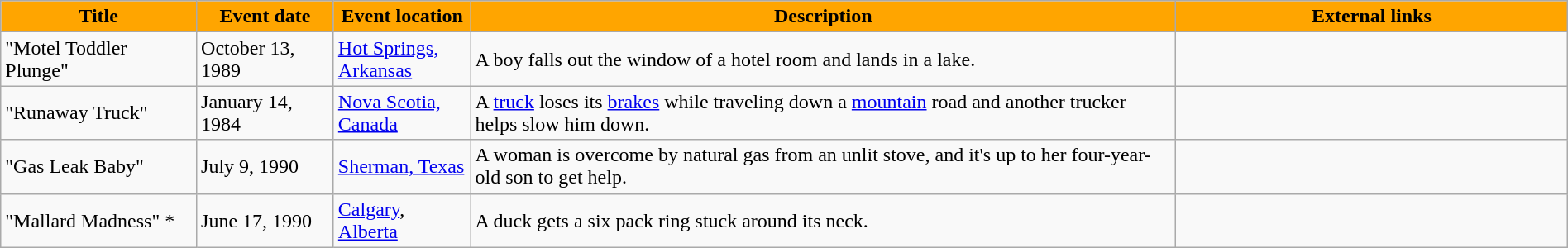<table class="wikitable" style="width: 100%;">
<tr>
<th style="background: #FFA500; color: #000000; width: 10%;">Title</th>
<th style="background: #FFA500; color: #000000; width: 7%;">Event date</th>
<th style="background: #FFA500; color: #000000; width: 7%;">Event location</th>
<th style="background: #FFA500; color: #000000; width: 36%;">Description</th>
<th style="background: #FFA500; color: #000000; width: 20%;">External links</th>
</tr>
<tr>
<td>"Motel Toddler Plunge"</td>
<td>October 13, 1989</td>
<td><a href='#'>Hot Springs, Arkansas</a></td>
<td>A boy falls out the window of a hotel room and lands in a lake.</td>
<td></td>
</tr>
<tr>
<td>"Runaway Truck"</td>
<td>January 14, 1984</td>
<td><a href='#'>Nova Scotia, Canada</a></td>
<td>A <a href='#'>truck</a> loses its <a href='#'>brakes</a> while traveling down a <a href='#'>mountain</a> road and another trucker helps slow him down.</td>
<td></td>
</tr>
<tr>
<td>"Gas Leak Baby"</td>
<td>July 9, 1990</td>
<td><a href='#'>Sherman, Texas</a></td>
<td>A woman is overcome by natural gas from an unlit stove, and it's up to her four-year-old son to get help.</td>
<td></td>
</tr>
<tr>
<td>"Mallard Madness" *</td>
<td>June 17, 1990</td>
<td><a href='#'>Calgary</a>, <a href='#'>Alberta</a></td>
<td>A duck gets a six pack ring stuck around its neck.</td>
<td></td>
</tr>
</table>
